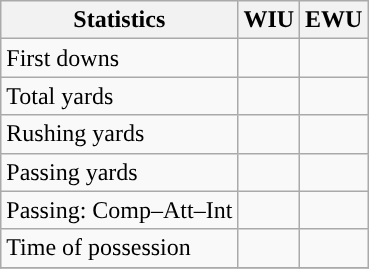<table class="wikitable" style="float: left;">
<tr>
<th>Statistics</th>
<th>WIU</th>
<th>EWU</th>
</tr>
<tr>
<td>First downs</td>
<td></td>
<td></td>
</tr>
<tr>
<td>Total yards</td>
<td></td>
<td></td>
</tr>
<tr>
<td>Rushing yards</td>
<td></td>
<td></td>
</tr>
<tr>
<td>Passing yards</td>
<td></td>
<td></td>
</tr>
<tr>
<td>Passing: Comp–Att–Int</td>
<td></td>
<td></td>
</tr>
<tr>
<td>Time of possession</td>
<td></td>
<td></td>
</tr>
<tr>
</tr>
</table>
